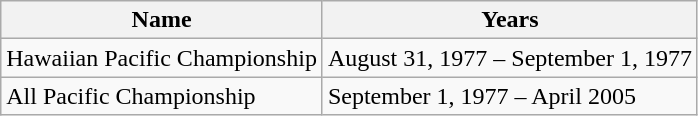<table class="wikitable">
<tr>
<th>Name</th>
<th>Years</th>
</tr>
<tr>
<td>Hawaiian Pacific Championship</td>
<td>August 31, 1977 – September 1, 1977</td>
</tr>
<tr>
<td>All Pacific Championship</td>
<td>September 1, 1977 – April 2005</td>
</tr>
</table>
